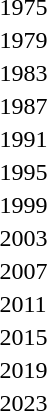<table>
<tr>
<td>1975</td>
<td></td>
<td></td>
<td></td>
</tr>
<tr>
<td>1979</td>
<td></td>
<td></td>
<td></td>
</tr>
<tr>
<td>1983</td>
<td></td>
<td></td>
<td></td>
</tr>
<tr>
<td>1987</td>
<td></td>
<td></td>
<td></td>
</tr>
<tr>
<td>1991</td>
<td></td>
<td></td>
<td></td>
</tr>
<tr>
<td>1995</td>
<td></td>
<td></td>
<td></td>
</tr>
<tr>
<td>1999</td>
<td></td>
<td></td>
<td></td>
</tr>
<tr>
<td>2003</td>
<td></td>
<td></td>
<td></td>
</tr>
<tr>
<td>2007</td>
<td></td>
<td></td>
<td></td>
</tr>
<tr>
<td>2011<br></td>
<td></td>
<td></td>
<td></td>
</tr>
<tr>
<td>2015<br></td>
<td></td>
<td></td>
<td></td>
</tr>
<tr>
<td>2019<br></td>
<td></td>
<td></td>
<td></td>
</tr>
<tr>
<td>2023<br></td>
<td></td>
<td></td>
<td></td>
</tr>
</table>
